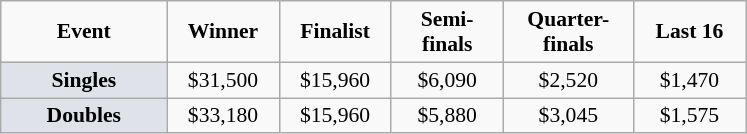<table class="wikitable" style="font-size:90%; text-align:center">
<tr>
<td width="104px"><strong>Event</strong></td>
<td width="68px"><strong>Winner</strong></td>
<td width="68px"><strong>Finalist</strong></td>
<td width="68px"><strong>Semi-finals</strong></td>
<td width="80px"><strong>Quarter-finals</strong></td>
<td width="68px"><strong>Last 16</strong></td>
</tr>
<tr>
<td bgcolor="#dfe2e9"><strong>Singles</strong></td>
<td>$31,500</td>
<td>$15,960</td>
<td>$6,090</td>
<td>$2,520</td>
<td>$1,470</td>
</tr>
<tr>
<td bgcolor="#dfe2e9"><strong>Doubles</strong></td>
<td>$33,180</td>
<td>$15,960</td>
<td>$5,880</td>
<td>$3,045</td>
<td>$1,575</td>
</tr>
</table>
